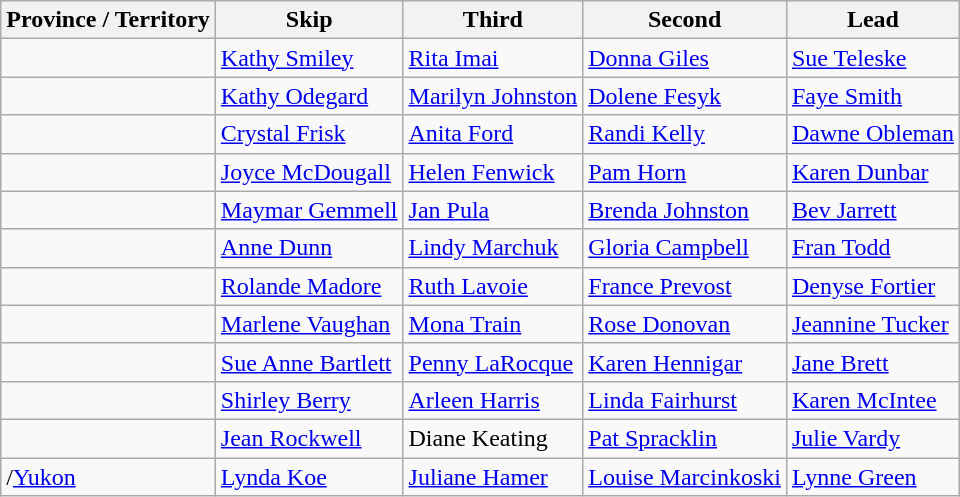<table class="wikitable">
<tr>
<th>Province / Territory</th>
<th>Skip</th>
<th>Third</th>
<th>Second</th>
<th>Lead</th>
</tr>
<tr>
<td></td>
<td><a href='#'>Kathy Smiley</a></td>
<td><a href='#'>Rita Imai</a></td>
<td><a href='#'>Donna Giles</a></td>
<td><a href='#'>Sue Teleske</a></td>
</tr>
<tr>
<td></td>
<td><a href='#'>Kathy Odegard</a></td>
<td><a href='#'>Marilyn Johnston</a></td>
<td><a href='#'>Dolene Fesyk</a></td>
<td><a href='#'>Faye Smith</a></td>
</tr>
<tr>
<td></td>
<td><a href='#'>Crystal Frisk</a></td>
<td><a href='#'>Anita Ford</a></td>
<td><a href='#'>Randi Kelly</a></td>
<td><a href='#'>Dawne Obleman</a></td>
</tr>
<tr>
<td></td>
<td><a href='#'>Joyce McDougall</a></td>
<td><a href='#'>Helen Fenwick</a></td>
<td><a href='#'>Pam Horn</a></td>
<td><a href='#'>Karen Dunbar</a></td>
</tr>
<tr>
<td></td>
<td><a href='#'>Maymar Gemmell</a></td>
<td><a href='#'>Jan Pula</a></td>
<td><a href='#'>Brenda Johnston</a></td>
<td><a href='#'>Bev Jarrett</a></td>
</tr>
<tr>
<td></td>
<td><a href='#'>Anne Dunn</a></td>
<td><a href='#'>Lindy Marchuk</a></td>
<td><a href='#'>Gloria Campbell</a></td>
<td><a href='#'>Fran Todd</a></td>
</tr>
<tr>
<td></td>
<td><a href='#'>Rolande Madore</a></td>
<td><a href='#'>Ruth Lavoie</a></td>
<td><a href='#'>France Prevost</a></td>
<td><a href='#'>Denyse Fortier</a></td>
</tr>
<tr>
<td></td>
<td><a href='#'>Marlene Vaughan</a></td>
<td><a href='#'>Mona Train</a></td>
<td><a href='#'>Rose Donovan</a></td>
<td><a href='#'>Jeannine Tucker</a></td>
</tr>
<tr>
<td></td>
<td><a href='#'>Sue Anne Bartlett</a></td>
<td><a href='#'>Penny LaRocque</a></td>
<td><a href='#'>Karen Hennigar</a></td>
<td><a href='#'>Jane Brett</a></td>
</tr>
<tr>
<td></td>
<td><a href='#'>Shirley Berry</a></td>
<td><a href='#'>Arleen Harris</a></td>
<td><a href='#'>Linda Fairhurst</a></td>
<td><a href='#'>Karen McIntee</a></td>
</tr>
<tr>
<td></td>
<td><a href='#'>Jean Rockwell</a></td>
<td>Diane Keating</td>
<td><a href='#'>Pat Spracklin</a></td>
<td><a href='#'>Julie Vardy</a></td>
</tr>
<tr>
<td>/<a href='#'>Yukon</a></td>
<td><a href='#'>Lynda Koe</a></td>
<td><a href='#'>Juliane Hamer</a></td>
<td><a href='#'>Louise Marcinkoski</a></td>
<td><a href='#'>Lynne Green</a></td>
</tr>
</table>
